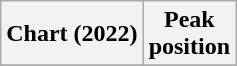<table class="wikitable plainrowheaders">
<tr>
<th scope="col">Chart (2022)</th>
<th scope="col">Peak<br>position</th>
</tr>
<tr>
</tr>
</table>
